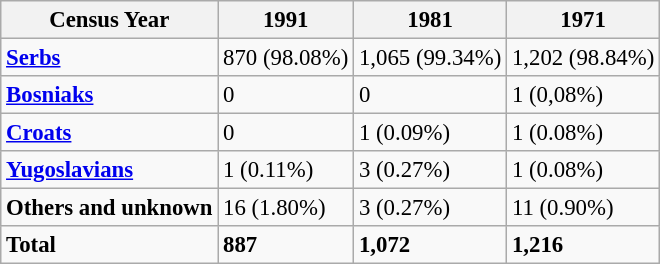<table class="wikitable" style="font-size:95%;">
<tr>
<th>Census Year</th>
<th>1991</th>
<th>1981</th>
<th>1971</th>
</tr>
<tr>
<td><strong><a href='#'>Serbs</a></strong></td>
<td>870 (98.08%)</td>
<td>1,065 (99.34%)</td>
<td>1,202 (98.84%)</td>
</tr>
<tr>
<td><strong><a href='#'>Bosniaks</a></strong></td>
<td>0</td>
<td>0</td>
<td>1 (0,08%)</td>
</tr>
<tr>
<td><strong><a href='#'>Croats</a></strong></td>
<td>0</td>
<td>1 (0.09%)</td>
<td>1 (0.08%)</td>
</tr>
<tr>
<td><strong><a href='#'>Yugoslavians</a></strong></td>
<td>1 (0.11%)</td>
<td>3 (0.27%)</td>
<td>1 (0.08%)</td>
</tr>
<tr>
<td><strong>Others and unknown</strong></td>
<td>16 (1.80%)</td>
<td>3 (0.27%)</td>
<td>11 (0.90%)</td>
</tr>
<tr>
<td><strong>Total</strong></td>
<td><strong>887</strong></td>
<td><strong>1,072</strong></td>
<td><strong>1,216</strong></td>
</tr>
</table>
